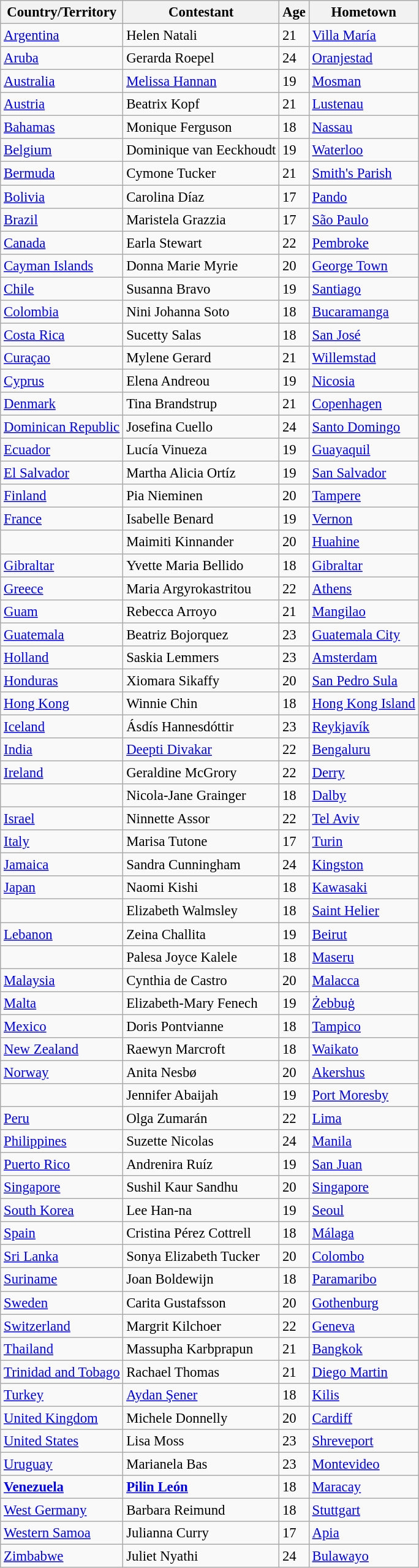<table class="wikitable sortable" style="font-size: 95%;">
<tr>
<th>Country/Territory</th>
<th>Contestant</th>
<th>Age</th>
<th>Hometown</th>
</tr>
<tr>
<td> <a href='#'>Argentina</a></td>
<td>Helen Natali</td>
<td>21</td>
<td><a href='#'>Villa María</a></td>
</tr>
<tr>
<td> <a href='#'>Aruba</a></td>
<td>Gerarda Roepel</td>
<td>24</td>
<td><a href='#'>Oranjestad</a></td>
</tr>
<tr>
<td> <a href='#'>Australia</a></td>
<td><a href='#'>Melissa Hannan</a></td>
<td>19</td>
<td><a href='#'>Mosman</a></td>
</tr>
<tr>
<td> <a href='#'>Austria</a></td>
<td>Beatrix Kopf</td>
<td>21</td>
<td><a href='#'>Lustenau</a></td>
</tr>
<tr>
<td> <a href='#'>Bahamas</a></td>
<td>Monique Ferguson</td>
<td>18</td>
<td><a href='#'>Nassau</a></td>
</tr>
<tr>
<td> <a href='#'>Belgium</a></td>
<td>Dominique van Eeckhoudt</td>
<td>19</td>
<td><a href='#'>Waterloo</a></td>
</tr>
<tr>
<td> <a href='#'>Bermuda</a></td>
<td>Cymone Tucker</td>
<td>21</td>
<td><a href='#'>Smith's Parish</a></td>
</tr>
<tr>
<td> <a href='#'>Bolivia</a></td>
<td>Carolina Díaz</td>
<td>17</td>
<td><a href='#'>Pando</a></td>
</tr>
<tr>
<td> <a href='#'>Brazil</a></td>
<td>Maristela Grazzia</td>
<td>17</td>
<td><a href='#'>São Paulo</a></td>
</tr>
<tr>
<td> <a href='#'>Canada</a></td>
<td>Earla Stewart</td>
<td>22</td>
<td><a href='#'>Pembroke</a></td>
</tr>
<tr>
<td> <a href='#'>Cayman Islands</a></td>
<td>Donna Marie Myrie</td>
<td>20</td>
<td><a href='#'>George Town</a></td>
</tr>
<tr>
<td> <a href='#'>Chile</a></td>
<td>Susanna Bravo</td>
<td>19</td>
<td><a href='#'>Santiago</a></td>
</tr>
<tr>
<td> <a href='#'>Colombia</a></td>
<td>Nini Johanna Soto</td>
<td>18</td>
<td><a href='#'>Bucaramanga</a></td>
</tr>
<tr>
<td> <a href='#'>Costa Rica</a></td>
<td>Sucetty Salas</td>
<td>18</td>
<td><a href='#'>San José</a></td>
</tr>
<tr>
<td> <a href='#'>Curaçao</a></td>
<td>Mylene Gerard</td>
<td>21</td>
<td><a href='#'>Willemstad</a></td>
</tr>
<tr>
<td> <a href='#'>Cyprus</a></td>
<td>Elena Andreou</td>
<td>19</td>
<td><a href='#'>Nicosia</a></td>
</tr>
<tr>
<td> <a href='#'>Denmark</a></td>
<td>Tina Brandstrup</td>
<td>21</td>
<td><a href='#'>Copenhagen</a></td>
</tr>
<tr>
<td> <a href='#'>Dominican Republic</a></td>
<td>Josefina Cuello</td>
<td>24</td>
<td><a href='#'>Santo Domingo</a></td>
</tr>
<tr>
<td> <a href='#'>Ecuador</a></td>
<td>Lucía Vinueza</td>
<td>19</td>
<td><a href='#'>Guayaquil</a></td>
</tr>
<tr>
<td> <a href='#'>El Salvador</a></td>
<td>Martha Alicia Ortíz</td>
<td>19</td>
<td><a href='#'>San Salvador</a></td>
</tr>
<tr>
<td> <a href='#'>Finland</a></td>
<td>Pia Nieminen</td>
<td>20</td>
<td><a href='#'>Tampere</a></td>
</tr>
<tr>
<td> <a href='#'>France</a></td>
<td>Isabelle Benard</td>
<td>19</td>
<td><a href='#'>Vernon</a></td>
</tr>
<tr>
<td></td>
<td>Maimiti Kinnander</td>
<td>20</td>
<td><a href='#'>Huahine</a></td>
</tr>
<tr>
<td> <a href='#'>Gibraltar</a></td>
<td>Yvette Maria Bellido</td>
<td>18</td>
<td><a href='#'>Gibraltar</a></td>
</tr>
<tr>
<td> <a href='#'>Greece</a></td>
<td>Maria Argyrokastritou</td>
<td>22</td>
<td><a href='#'>Athens</a></td>
</tr>
<tr>
<td> <a href='#'>Guam</a></td>
<td>Rebecca Arroyo</td>
<td>21</td>
<td><a href='#'>Mangilao</a></td>
</tr>
<tr>
<td> <a href='#'>Guatemala</a></td>
<td>Beatriz Bojorquez</td>
<td>23</td>
<td><a href='#'>Guatemala City</a></td>
</tr>
<tr>
<td> <a href='#'>Holland</a></td>
<td>Saskia Lemmers</td>
<td>23</td>
<td><a href='#'>Amsterdam</a></td>
</tr>
<tr>
<td> <a href='#'>Honduras</a></td>
<td>Xiomara Sikaffy</td>
<td>20</td>
<td><a href='#'>San Pedro Sula</a></td>
</tr>
<tr>
<td> <a href='#'>Hong Kong</a></td>
<td>Winnie Chin</td>
<td>18</td>
<td><a href='#'>Hong Kong Island</a></td>
</tr>
<tr>
<td> <a href='#'>Iceland</a></td>
<td>Ásdís Hannesdóttir</td>
<td>23</td>
<td><a href='#'>Reykjavík</a></td>
</tr>
<tr>
<td> <a href='#'>India</a></td>
<td><a href='#'>Deepti Divakar</a></td>
<td>22</td>
<td><a href='#'>Bengaluru</a></td>
</tr>
<tr>
<td> <a href='#'>Ireland</a></td>
<td>Geraldine McGrory</td>
<td>22</td>
<td><a href='#'>Derry</a></td>
</tr>
<tr>
<td></td>
<td>Nicola-Jane Grainger</td>
<td>18</td>
<td><a href='#'>Dalby</a></td>
</tr>
<tr>
<td> <a href='#'>Israel</a></td>
<td>Ninnette Assor</td>
<td>22</td>
<td><a href='#'>Tel Aviv</a></td>
</tr>
<tr>
<td> <a href='#'>Italy</a></td>
<td>Marisa Tutone</td>
<td>17</td>
<td><a href='#'>Turin</a></td>
</tr>
<tr>
<td> <a href='#'>Jamaica</a></td>
<td>Sandra Cunningham</td>
<td>24</td>
<td><a href='#'>Kingston</a></td>
</tr>
<tr>
<td> <a href='#'>Japan</a></td>
<td>Naomi Kishi</td>
<td>18</td>
<td><a href='#'>Kawasaki</a></td>
</tr>
<tr>
<td></td>
<td>Elizabeth Walmsley</td>
<td>18</td>
<td><a href='#'>Saint Helier</a></td>
</tr>
<tr>
<td> <a href='#'>Lebanon</a></td>
<td>Zeina Challita</td>
<td>19</td>
<td><a href='#'>Beirut</a></td>
</tr>
<tr>
<td></td>
<td>Palesa Joyce Kalele</td>
<td>18</td>
<td><a href='#'>Maseru</a></td>
</tr>
<tr>
<td> <a href='#'>Malaysia</a></td>
<td>Cynthia de Castro</td>
<td>20</td>
<td><a href='#'>Malacca</a></td>
</tr>
<tr>
<td> <a href='#'>Malta</a></td>
<td>Elizabeth-Mary Fenech</td>
<td>19</td>
<td><a href='#'>Żebbuġ</a></td>
</tr>
<tr>
<td> <a href='#'>Mexico</a></td>
<td>Doris Pontvianne</td>
<td>18</td>
<td><a href='#'>Tampico</a></td>
</tr>
<tr>
<td> <a href='#'>New Zealand</a></td>
<td>Raewyn Marcroft</td>
<td>18</td>
<td><a href='#'>Waikato</a></td>
</tr>
<tr>
<td> <a href='#'>Norway</a></td>
<td>Anita Nesbø</td>
<td>20</td>
<td><a href='#'>Akershus</a></td>
</tr>
<tr>
<td></td>
<td>Jennifer Abaijah</td>
<td>19</td>
<td><a href='#'>Port Moresby</a></td>
</tr>
<tr>
<td> <a href='#'>Peru</a></td>
<td>Olga Zumarán</td>
<td>22</td>
<td><a href='#'>Lima</a></td>
</tr>
<tr>
<td> <a href='#'>Philippines</a></td>
<td>Suzette Nicolas</td>
<td>24</td>
<td><a href='#'>Manila</a></td>
</tr>
<tr>
<td> <a href='#'>Puerto Rico</a></td>
<td>Andrenira Ruíz</td>
<td>19</td>
<td><a href='#'>San Juan</a></td>
</tr>
<tr>
<td> <a href='#'>Singapore</a></td>
<td>Sushil Kaur Sandhu</td>
<td>20</td>
<td><a href='#'>Singapore</a></td>
</tr>
<tr>
<td> <a href='#'>South Korea</a></td>
<td>Lee Han-na</td>
<td>19</td>
<td><a href='#'>Seoul</a></td>
</tr>
<tr>
<td> <a href='#'>Spain</a></td>
<td>Cristina Pérez Cottrell</td>
<td>18</td>
<td><a href='#'>Málaga</a></td>
</tr>
<tr>
<td> <a href='#'>Sri Lanka</a></td>
<td>Sonya Elizabeth Tucker</td>
<td>20</td>
<td><a href='#'>Colombo</a></td>
</tr>
<tr>
<td> <a href='#'>Suriname</a></td>
<td>Joan Boldewijn</td>
<td>18</td>
<td><a href='#'>Paramaribo</a></td>
</tr>
<tr>
<td> <a href='#'>Sweden</a></td>
<td>Carita Gustafsson</td>
<td>20</td>
<td><a href='#'>Gothenburg</a></td>
</tr>
<tr>
<td> <a href='#'>Switzerland</a></td>
<td>Margrit Kilchoer</td>
<td>22</td>
<td><a href='#'>Geneva</a></td>
</tr>
<tr>
<td> <a href='#'>Thailand</a></td>
<td>Massupha Karbprapun</td>
<td>21</td>
<td><a href='#'>Bangkok</a></td>
</tr>
<tr>
<td> <a href='#'>Trinidad and Tobago</a></td>
<td>Rachael Thomas</td>
<td>21</td>
<td><a href='#'>Diego Martin</a></td>
</tr>
<tr>
<td> <a href='#'>Turkey</a></td>
<td><a href='#'>Aydan Şener</a></td>
<td>18</td>
<td><a href='#'>Kilis</a></td>
</tr>
<tr>
<td> <a href='#'>United Kingdom</a></td>
<td>Michele Donnelly</td>
<td>20</td>
<td><a href='#'>Cardiff</a></td>
</tr>
<tr>
<td> <a href='#'>United States</a></td>
<td>Lisa Moss</td>
<td>23</td>
<td><a href='#'>Shreveport</a></td>
</tr>
<tr>
<td> <a href='#'>Uruguay</a></td>
<td>Marianela Bas</td>
<td>23</td>
<td><a href='#'>Montevideo</a></td>
</tr>
<tr>
<td><strong> <a href='#'>Venezuela</a></strong></td>
<td><strong><a href='#'>Pilin León</a></strong></td>
<td>18</td>
<td><a href='#'>Maracay</a></td>
</tr>
<tr>
<td> <a href='#'>West Germany</a></td>
<td>Barbara Reimund</td>
<td>18</td>
<td><a href='#'>Stuttgart</a></td>
</tr>
<tr>
<td> <a href='#'>Western Samoa</a></td>
<td>Julianna Curry</td>
<td>17</td>
<td><a href='#'>Apia</a></td>
</tr>
<tr>
<td> <a href='#'>Zimbabwe</a></td>
<td>Juliet Nyathi</td>
<td>24</td>
<td><a href='#'>Bulawayo</a></td>
</tr>
</table>
